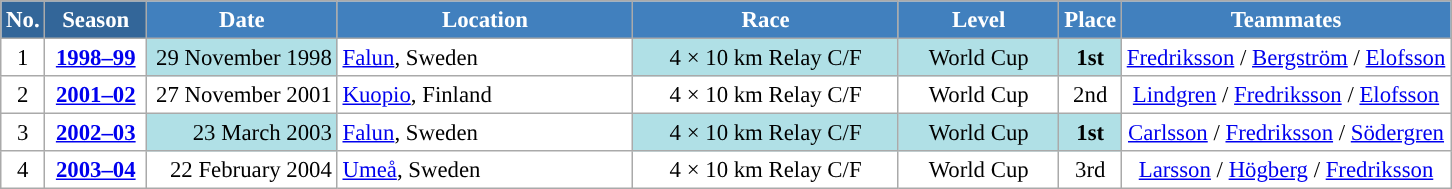<table class="wikitable sortable" style="font-size:95%; text-align:center; border:grey solid 1px; border-collapse:collapse; background:#ffffff;">
<tr style="background:#efefef;">
<th style="background-color:#369; color:white;">No.</th>
<th style="background-color:#369; color:white;">Season</th>
<th style="background-color:#4180be; color:white; width:120px;">Date</th>
<th style="background-color:#4180be; color:white; width:190px;">Location</th>
<th style="background-color:#4180be; color:white; width:170px;">Race</th>
<th style="background-color:#4180be; color:white; width:100px;">Level</th>
<th style="background-color:#4180be; color:white;">Place</th>
<th style="background-color:#4180be; color:white;">Teammates</th>
</tr>
<tr>
<td align=center>1</td>
<td rowspan=1 align=center><strong><a href='#'>1998–99</a></strong></td>
<td bgcolor="#BOEOE6" align=right>29 November 1998</td>
<td align=left> <a href='#'>Falun</a>, Sweden</td>
<td bgcolor="#BOEOE6">4 × 10 km Relay C/F</td>
<td bgcolor="#BOEOE6">World Cup</td>
<td bgcolor="#BOEOE6"><strong>1st</strong></td>
<td><a href='#'>Fredriksson</a> / <a href='#'>Bergström</a> / <a href='#'>Elofsson</a></td>
</tr>
<tr>
<td align=center>2</td>
<td rowspan=1 align=center><strong> <a href='#'>2001–02</a> </strong></td>
<td align=right>27 November 2001</td>
<td align=left> <a href='#'>Kuopio</a>, Finland</td>
<td>4 × 10 km Relay C/F</td>
<td>World Cup</td>
<td>2nd</td>
<td><a href='#'>Lindgren</a> / <a href='#'>Fredriksson</a> / <a href='#'>Elofsson</a></td>
</tr>
<tr>
<td align=center>3</td>
<td rowspan=1 align=center><strong><a href='#'>2002–03</a></strong></td>
<td bgcolor="#BOEOE6" align=right>23 March 2003</td>
<td align=left> <a href='#'>Falun</a>, Sweden</td>
<td bgcolor="#BOEOE6">4 × 10 km Relay C/F</td>
<td bgcolor="#BOEOE6">World Cup</td>
<td bgcolor="#BOEOE6"><strong>1st</strong></td>
<td><a href='#'>Carlsson</a> / <a href='#'>Fredriksson</a> / <a href='#'>Södergren</a></td>
</tr>
<tr>
<td align=center>4</td>
<td rowspan=1 align=center><strong> <a href='#'>2003–04</a> </strong></td>
<td align=right>22 February 2004</td>
<td align=left> <a href='#'>Umeå</a>, Sweden</td>
<td>4 × 10 km Relay C/F</td>
<td>World Cup</td>
<td>3rd</td>
<td><a href='#'>Larsson</a> / <a href='#'>Högberg</a> / <a href='#'>Fredriksson</a></td>
</tr>
</table>
